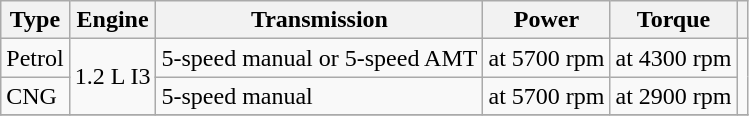<table class="wikitable">
<tr>
<th>Type</th>
<th>Engine</th>
<th>Transmission</th>
<th>Power</th>
<th>Torque</th>
<th></th>
</tr>
<tr>
<td>Petrol</td>
<td rowspan=2>1.2 L I3</td>
<td>5-speed manual or 5-speed AMT</td>
<td> at 5700 rpm</td>
<td> at 4300 rpm</td>
<td rowspan=2></td>
</tr>
<tr>
<td>CNG</td>
<td>5-speed manual</td>
<td> at 5700 rpm</td>
<td> at 2900 rpm</td>
</tr>
<tr>
</tr>
</table>
